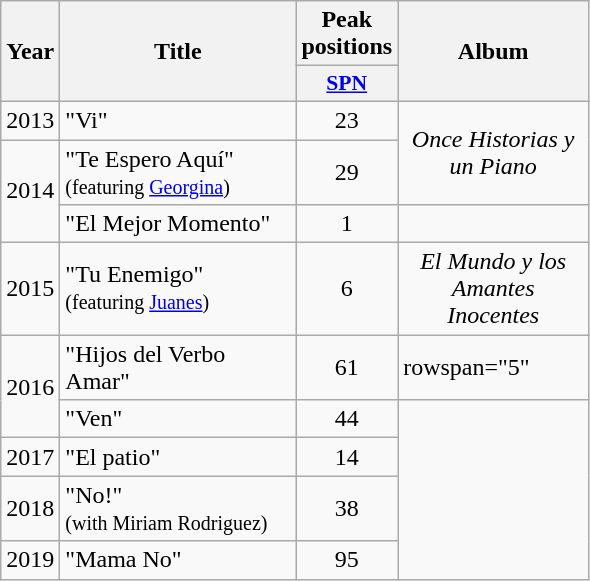<table class="wikitable">
<tr>
<th align="center" rowspan="2" width="10">Year</th>
<th align="center" rowspan="2" width="150">Title</th>
<th align="center" colspan="1" width="20">Peak positions</th>
<th align="center" rowspan="2" width="120">Album</th>
</tr>
<tr>
<th scope="col" style="width:3em;font-size:90%;"><a href='#'>SPN</a><br></th>
</tr>
<tr>
<td style="text-align:center;">2013</td>
<td>"Vi"</td>
<td style="text-align:center;">23</td>
<td style="text-align:center;" rowspan=2><em>Once Historias y un Piano</em></td>
</tr>
<tr>
<td style="text-align:center;" rowspan=2>2014</td>
<td>"Te Espero Aquí" <br><small>(featuring <a href='#'>Georgina</a>)</small></td>
<td style="text-align:center;">29</td>
</tr>
<tr>
<td>"El Mejor Momento"</td>
<td style="text-align:center;">1</td>
<td style="text-align:center;"></td>
</tr>
<tr>
<td style="text-align:center;">2015</td>
<td>"Tu Enemigo" <br><small>(featuring <a href='#'>Juanes</a>)</small></td>
<td style="text-align:center;">6</td>
<td style="text-align:center;"><em>El Mundo y los Amantes Inocentes</em></td>
</tr>
<tr>
<td style="text-align:center;" rowspan=2>2016</td>
<td>"Hijos del Verbo Amar"</td>
<td style="text-align:center;">61</td>
<td>rowspan="5" </td>
</tr>
<tr>
<td>"Ven"</td>
<td style="text-align:center;">44</td>
</tr>
<tr>
<td style="text-align:center;">2017</td>
<td>"El patio"</td>
<td style="text-align:center;">14<br></td>
</tr>
<tr>
<td style="text-align:center;">2018</td>
<td>"No!"<br><small>(with Miriam Rodriguez)</small></td>
<td style="text-align:center;">38<br></td>
</tr>
<tr>
<td style="text-align:center;">2019</td>
<td>"Mama No"</td>
<td style="text-align:center;">95<br></td>
</tr>
</table>
